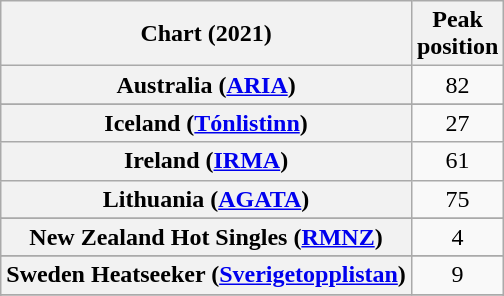<table class="wikitable plainrowheaders sortable" style="text-align:center">
<tr>
<th scope="col">Chart (2021)</th>
<th scope="col">Peak<br>position</th>
</tr>
<tr>
<th scope="row">Australia (<a href='#'>ARIA</a>)</th>
<td>82</td>
</tr>
<tr>
</tr>
<tr>
</tr>
<tr>
</tr>
<tr>
<th scope="row">Iceland (<a href='#'>Tónlistinn</a>)</th>
<td>27</td>
</tr>
<tr>
<th scope="row">Ireland (<a href='#'>IRMA</a>)</th>
<td>61</td>
</tr>
<tr>
<th scope="row">Lithuania (<a href='#'>AGATA</a>)</th>
<td>75</td>
</tr>
<tr>
</tr>
<tr>
<th scope="row">New Zealand Hot Singles (<a href='#'>RMNZ</a>)</th>
<td>4</td>
</tr>
<tr>
</tr>
<tr>
<th scope="row">Sweden Heatseeker (<a href='#'>Sverigetopplistan</a>)</th>
<td>9</td>
</tr>
<tr>
</tr>
<tr>
</tr>
<tr>
</tr>
<tr>
</tr>
<tr>
</tr>
</table>
